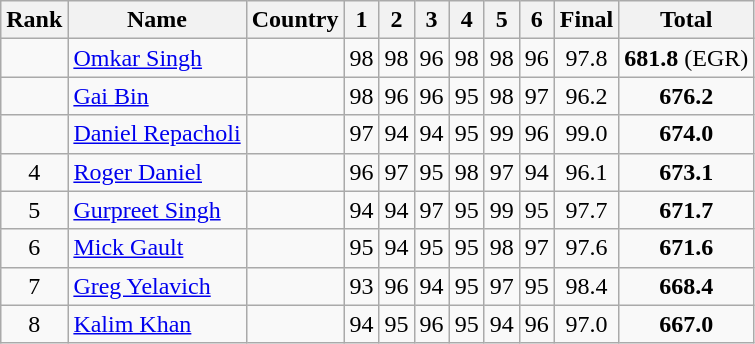<table class="wikitable sortable" style="text-align:center;">
<tr>
<th>Rank</th>
<th>Name</th>
<th>Country</th>
<th>1</th>
<th>2</th>
<th>3</th>
<th>4</th>
<th>5</th>
<th>6</th>
<th>Final</th>
<th>Total</th>
</tr>
<tr>
<td></td>
<td align=left><a href='#'>Omkar Singh</a></td>
<td align=left></td>
<td>98</td>
<td>98</td>
<td>96</td>
<td>98</td>
<td>98</td>
<td>96</td>
<td>97.8</td>
<td><strong>681.8</strong> (EGR)</td>
</tr>
<tr>
<td></td>
<td align=left><a href='#'>Gai Bin</a></td>
<td align=left></td>
<td>98</td>
<td>96</td>
<td>96</td>
<td>95</td>
<td>98</td>
<td>97</td>
<td>96.2</td>
<td><strong>676.2</strong></td>
</tr>
<tr>
<td></td>
<td align=left><a href='#'>Daniel Repacholi</a></td>
<td align=left></td>
<td>97</td>
<td>94</td>
<td>94</td>
<td>95</td>
<td>99</td>
<td>96</td>
<td>99.0</td>
<td><strong>674.0</strong></td>
</tr>
<tr>
<td>4</td>
<td align=left><a href='#'>Roger Daniel</a></td>
<td align=left></td>
<td>96</td>
<td>97</td>
<td>95</td>
<td>98</td>
<td>97</td>
<td>94</td>
<td>96.1</td>
<td><strong>673.1</strong></td>
</tr>
<tr>
<td>5</td>
<td align=left><a href='#'>Gurpreet Singh</a></td>
<td align=left></td>
<td>94</td>
<td>94</td>
<td>97</td>
<td>95</td>
<td>99</td>
<td>95</td>
<td>97.7</td>
<td><strong>671.7</strong></td>
</tr>
<tr>
<td>6</td>
<td align=left><a href='#'>Mick Gault</a></td>
<td align=left></td>
<td>95</td>
<td>94</td>
<td>95</td>
<td>95</td>
<td>98</td>
<td>97</td>
<td>97.6</td>
<td><strong>671.6</strong></td>
</tr>
<tr>
<td>7</td>
<td align=left><a href='#'>Greg Yelavich</a></td>
<td align=left></td>
<td>93</td>
<td>96</td>
<td>94</td>
<td>95</td>
<td>97</td>
<td>95</td>
<td>98.4</td>
<td><strong>668.4</strong></td>
</tr>
<tr>
<td>8</td>
<td align=left><a href='#'>Kalim Khan</a></td>
<td align=left></td>
<td>94</td>
<td>95</td>
<td>96</td>
<td>95</td>
<td>94</td>
<td>96</td>
<td>97.0</td>
<td><strong>667.0</strong></td>
</tr>
</table>
